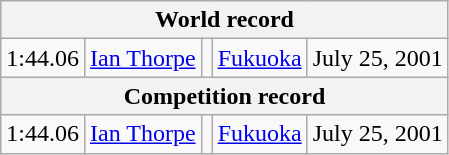<table class="wikitable">
<tr>
<th colspan=5>World record</th>
</tr>
<tr>
<td>1:44.06</td>
<td><a href='#'>Ian Thorpe</a></td>
<td></td>
<td><a href='#'>Fukuoka</a> </td>
<td>July 25, 2001</td>
</tr>
<tr>
<th colspan=5>Competition record</th>
</tr>
<tr>
<td>1:44.06</td>
<td><a href='#'>Ian Thorpe</a></td>
<td></td>
<td><a href='#'>Fukuoka</a> </td>
<td>July 25, 2001</td>
</tr>
</table>
